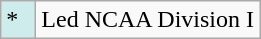<table class="wikitable">
<tr>
<td style="background:#CFECEC; width:1em">*</td>
<td>Led NCAA Division I</td>
</tr>
</table>
